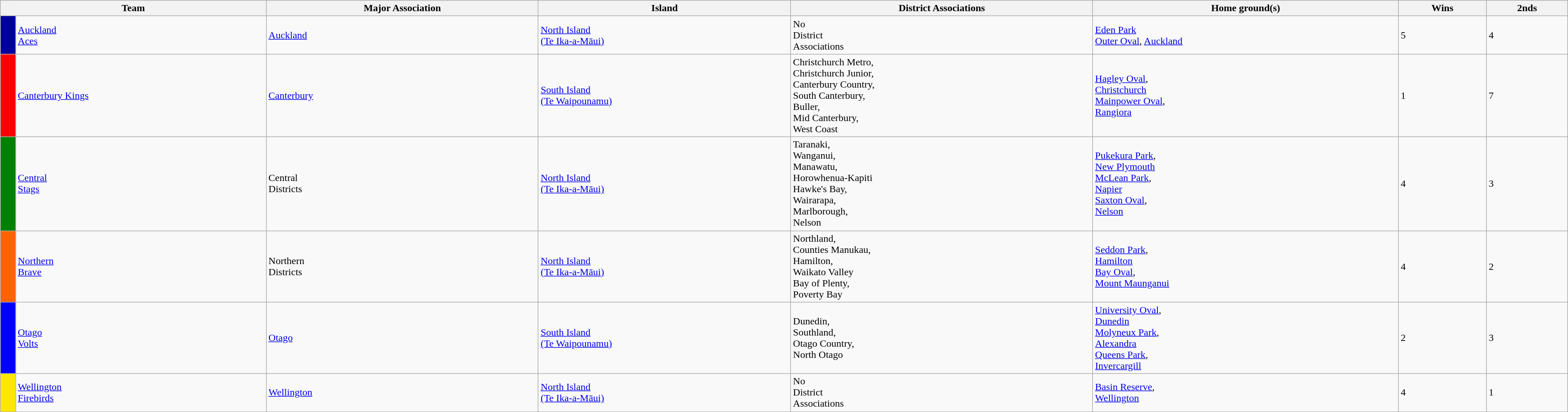<table class="wikitable sortable" style="width:200%;" style="text-align:center">
<tr>
<th colspan="2">Team</th>
<th>Major Association</th>
<th>Island</th>
<th>District Associations</th>
<th>Home ground(s)</th>
<th>Wins</th>
<th>2nds</th>
</tr>
<tr>
<td style="background:#00009C"></td>
<td><a href='#'>Auckland<br>Aces</a></td>
<td><a href='#'>Auckland</a></td>
<td><a href='#'>North Island<br>(Te Ika-a-Māui)</a></td>
<td>No<br>District<br>Associations</td>
<td><a href='#'>Eden Park<br>Outer Oval</a>, <a href='#'>Auckland</a></td>
<td>5</td>
<td>4</td>
</tr>
<tr>
<td style="background:#FF0000"></td>
<td><a href='#'>Canterbury Kings</a></td>
<td><a href='#'>Canterbury</a></td>
<td><a href='#'>South Island<br>(Te Waipounamu)</a></td>
<td>Christchurch Metro,<br>Christchurch Junior,<br>Canterbury Country,<br>South Canterbury,<br>Buller,<br>Mid Canterbury,<br>West Coast</td>
<td><a href='#'>Hagley Oval</a>,<br><a href='#'>Christchurch</a><br><a href='#'>Mainpower Oval</a>,<br><a href='#'>Rangiora</a></td>
<td>1</td>
<td>7</td>
</tr>
<tr>
<td style="background:#008000"></td>
<td><a href='#'>Central<br>Stags</a></td>
<td>Central<br>Districts</td>
<td><a href='#'>North Island<br>(Te Ika-a-Māui)</a></td>
<td>Taranaki,<br>Wanganui,<br>Manawatu,<br>Horowhenua-Kapiti<br>Hawke's Bay,<br>Wairarapa,<br>Marlborough,<br>Nelson</td>
<td><a href='#'>Pukekura Park</a>,<br><a href='#'>New Plymouth</a><br><a href='#'>McLean Park</a>,<br><a href='#'>Napier</a><br><a href='#'>Saxton Oval</a>,<br><a href='#'>Nelson</a></td>
<td>4</td>
<td>3</td>
</tr>
<tr>
<td style="background:#ff6200"></td>
<td><a href='#'>Northern<br>Brave</a></td>
<td>Northern<br>Districts</td>
<td><a href='#'>North Island<br>(Te Ika-a-Māui)</a></td>
<td>Northland,<br>Counties Manukau,<br>Hamilton,<br>Waikato Valley<br>Bay of Plenty,<br>Poverty Bay</td>
<td><a href='#'>Seddon Park</a>,<br><a href='#'>Hamilton</a><br><a href='#'>Bay Oval</a>,<br><a href='#'>Mount Maunganui</a></td>
<td>4</td>
<td>2</td>
</tr>
<tr>
<td style="background:#0000FF"></td>
<td><a href='#'>Otago<br>Volts</a></td>
<td><a href='#'>Otago</a></td>
<td><a href='#'>South Island<br>(Te Waipounamu)</a></td>
<td>Dunedin,<br>Southland,<br>Otago Country,<br>North Otago</td>
<td><a href='#'>University Oval</a>,<br><a href='#'>Dunedin</a><br><a href='#'>Molyneux Park</a>,<br><a href='#'>Alexandra</a><br><a href='#'>Queens Park</a>,<br><a href='#'>Invercargill</a></td>
<td>2</td>
<td>3</td>
</tr>
<tr>
<td style="background:#ffe700"></td>
<td><a href='#'>Wellington<br>Firebirds</a></td>
<td><a href='#'>Wellington</a></td>
<td><a href='#'>North Island<br>(Te Ika-a-Māui)</a></td>
<td>No<br>District<br>Associations</td>
<td><a href='#'>Basin Reserve</a>,<br><a href='#'>Wellington</a></td>
<td>4</td>
<td>1</td>
</tr>
</table>
